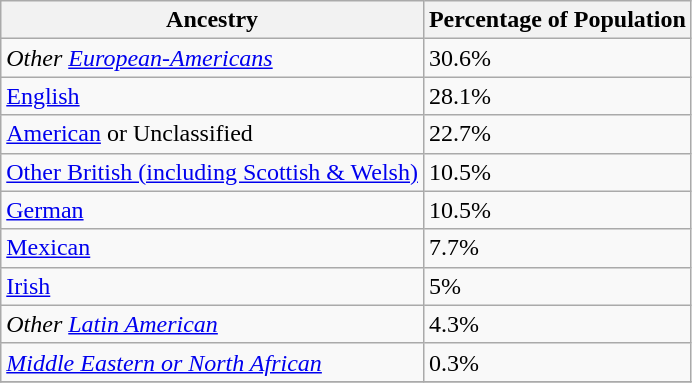<table class="wikitable">
<tr>
<th>Ancestry</th>
<th>Percentage of Population</th>
</tr>
<tr>
<td><em>Other <a href='#'>European-Americans</a></em></td>
<td>30.6%</td>
</tr>
<tr>
<td><a href='#'>English</a></td>
<td>28.1%</td>
</tr>
<tr>
<td><a href='#'>American</a> or Unclassified</td>
<td>22.7%</td>
</tr>
<tr>
<td><a href='#'>Other British (including Scottish & Welsh)</a></td>
<td>10.5%</td>
</tr>
<tr>
<td><a href='#'>German</a></td>
<td>10.5%</td>
</tr>
<tr>
<td><a href='#'>Mexican</a></td>
<td>7.7%</td>
</tr>
<tr>
<td><a href='#'>Irish</a></td>
<td>5%</td>
</tr>
<tr>
<td><em>Other <a href='#'>Latin American</a></em></td>
<td>4.3%</td>
</tr>
<tr>
<td><em><a href='#'>Middle Eastern or North African</a></em></td>
<td>0.3%</td>
</tr>
<tr>
</tr>
</table>
